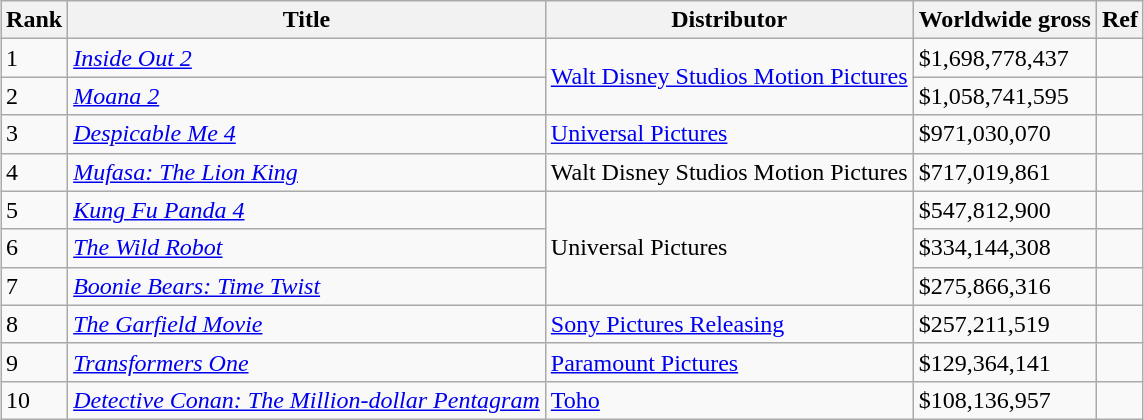<table class="wikitable sortable" style="margin:auto; margin:auto;">
<tr>
<th>Rank</th>
<th>Title</th>
<th>Distributor</th>
<th>Worldwide gross</th>
<th>Ref</th>
</tr>
<tr>
<td>1</td>
<td><em><a href='#'>Inside Out 2</a></em></td>
<td rowspan="2"><a href='#'>Walt Disney Studios Motion Pictures</a></td>
<td>$1,698,778,437</td>
<td></td>
</tr>
<tr>
<td>2</td>
<td><em><a href='#'>Moana 2</a></em></td>
<td>$1,058,741,595</td>
<td></td>
</tr>
<tr>
<td>3</td>
<td><em><a href='#'>Despicable Me 4</a></em></td>
<td><a href='#'>Universal Pictures</a></td>
<td>$971,030,070</td>
<td></td>
</tr>
<tr>
<td>4</td>
<td><em><a href='#'>Mufasa: The Lion King</a></em></td>
<td>Walt Disney Studios Motion Pictures</td>
<td>$717,019,861</td>
<td></td>
</tr>
<tr>
<td>5</td>
<td><em><a href='#'>Kung Fu Panda 4</a></em></td>
<td rowspan="3">Universal Pictures</td>
<td>$547,812,900</td>
<td></td>
</tr>
<tr>
<td>6</td>
<td><em><a href='#'>The Wild Robot</a></em></td>
<td>$334,144,308</td>
<td></td>
</tr>
<tr>
<td>7</td>
<td><em><a href='#'>Boonie Bears: Time Twist</a></em></td>
<td>$275,866,316</td>
<td></td>
</tr>
<tr>
<td>8</td>
<td><em><a href='#'>The Garfield Movie</a></em></td>
<td><a href='#'>Sony Pictures Releasing</a></td>
<td>$257,211,519</td>
<td></td>
</tr>
<tr>
<td>9</td>
<td><em><a href='#'>Transformers One</a></em></td>
<td><a href='#'>Paramount Pictures</a></td>
<td>$129,364,141</td>
<td></td>
</tr>
<tr>
<td>10</td>
<td><em><a href='#'>Detective Conan: The Million-dollar Pentagram</a></em></td>
<td><a href='#'>Toho</a></td>
<td>$108,136,957</td>
<td></td>
</tr>
</table>
